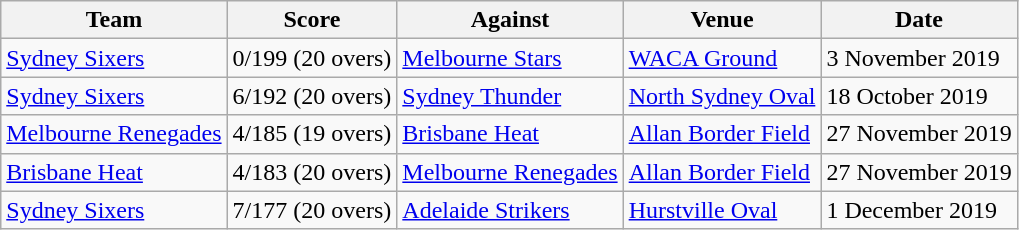<table class="wikitable">
<tr>
<th>Team</th>
<th>Score</th>
<th>Against</th>
<th>Venue</th>
<th>Date</th>
</tr>
<tr>
<td><a href='#'>Sydney Sixers</a></td>
<td>0/199 (20 overs)</td>
<td><a href='#'>Melbourne Stars</a></td>
<td><a href='#'>WACA Ground</a></td>
<td>3 November 2019</td>
</tr>
<tr>
<td><a href='#'>Sydney Sixers</a></td>
<td>6/192 (20 overs)</td>
<td><a href='#'>Sydney Thunder</a></td>
<td><a href='#'>North Sydney Oval</a></td>
<td>18 October 2019</td>
</tr>
<tr>
<td><a href='#'>Melbourne Renegades</a></td>
<td>4/185 (19 overs)</td>
<td><a href='#'>Brisbane Heat</a></td>
<td><a href='#'>Allan Border Field</a></td>
<td>27 November 2019</td>
</tr>
<tr>
<td><a href='#'>Brisbane Heat</a></td>
<td>4/183 (20 overs)</td>
<td><a href='#'>Melbourne Renegades</a></td>
<td><a href='#'>Allan Border Field</a></td>
<td>27 November 2019</td>
</tr>
<tr>
<td><a href='#'>Sydney Sixers</a></td>
<td>7/177 (20 overs)</td>
<td><a href='#'>Adelaide Strikers</a></td>
<td><a href='#'>Hurstville Oval</a></td>
<td>1 December 2019</td>
</tr>
</table>
